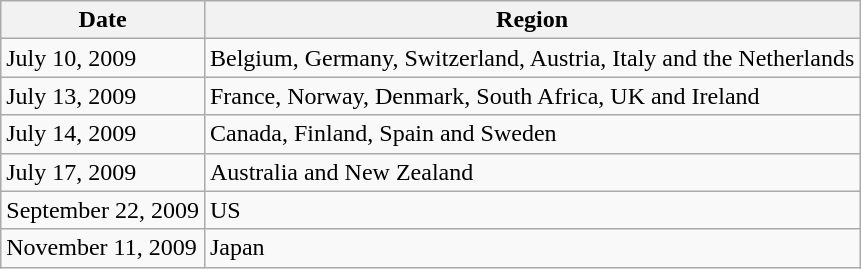<table class="wikitable">
<tr>
<th>Date</th>
<th>Region</th>
</tr>
<tr>
<td>July 10, 2009</td>
<td>Belgium, Germany, Switzerland, Austria, Italy and the Netherlands</td>
</tr>
<tr>
<td>July 13, 2009</td>
<td>France, Norway, Denmark, South Africa, UK and Ireland</td>
</tr>
<tr>
<td>July 14, 2009</td>
<td>Canada, Finland, Spain and Sweden</td>
</tr>
<tr>
<td>July 17, 2009</td>
<td>Australia and New Zealand</td>
</tr>
<tr>
<td>September 22, 2009</td>
<td>US</td>
</tr>
<tr>
<td>November 11, 2009</td>
<td>Japan</td>
</tr>
</table>
